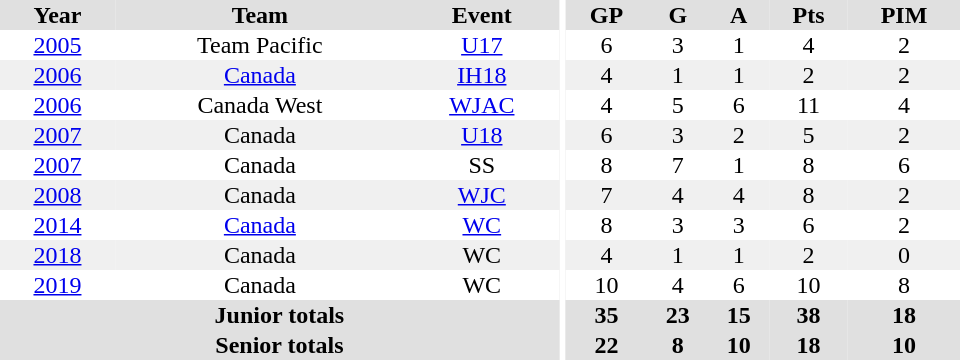<table border="0" cellpadding="1" cellspacing="0" ID="Table3" style="text-align:center; width:40em">
<tr align="centre" style="background:#e0e0e0;">
<th>Year</th>
<th>Team</th>
<th>Event</th>
<th rowspan="99" style="background:#fff;"></th>
<th>GP</th>
<th>G</th>
<th>A</th>
<th>Pts</th>
<th>PIM</th>
</tr>
<tr>
<td><a href='#'>2005</a></td>
<td>Team Pacific</td>
<td><a href='#'>U17</a></td>
<td>6</td>
<td>3</td>
<td>1</td>
<td>4</td>
<td>2</td>
</tr>
<tr style="background:#f0f0f0;">
<td><a href='#'>2006</a></td>
<td><a href='#'>Canada</a></td>
<td><a href='#'>IH18</a></td>
<td>4</td>
<td>1</td>
<td>1</td>
<td>2</td>
<td>2</td>
</tr>
<tr>
<td><a href='#'>2006</a></td>
<td>Canada West</td>
<td><a href='#'>WJAC</a></td>
<td>4</td>
<td>5</td>
<td>6</td>
<td>11</td>
<td>4</td>
</tr>
<tr style="background:#f0f0f0;">
<td><a href='#'>2007</a></td>
<td>Canada</td>
<td><a href='#'>U18</a></td>
<td>6</td>
<td>3</td>
<td>2</td>
<td>5</td>
<td>2</td>
</tr>
<tr>
<td><a href='#'>2007</a></td>
<td>Canada</td>
<td>SS</td>
<td>8</td>
<td>7</td>
<td>1</td>
<td>8</td>
<td>6</td>
</tr>
<tr style="background:#f0f0f0;">
<td><a href='#'>2008</a></td>
<td>Canada</td>
<td><a href='#'>WJC</a></td>
<td>7</td>
<td>4</td>
<td>4</td>
<td>8</td>
<td>2</td>
</tr>
<tr>
<td><a href='#'>2014</a></td>
<td><a href='#'>Canada</a></td>
<td><a href='#'>WC</a></td>
<td>8</td>
<td>3</td>
<td>3</td>
<td>6</td>
<td>2</td>
</tr>
<tr style="background:#f0f0f0;">
<td><a href='#'>2018</a></td>
<td>Canada</td>
<td>WC</td>
<td>4</td>
<td>1</td>
<td>1</td>
<td>2</td>
<td>0</td>
</tr>
<tr>
<td><a href='#'>2019</a></td>
<td>Canada</td>
<td>WC</td>
<td>10</td>
<td>4</td>
<td>6</td>
<td>10</td>
<td>8</td>
</tr>
<tr style="background:#e0e0e0;">
<th colspan="3" align="centre">Junior totals</th>
<th>35</th>
<th>23</th>
<th>15</th>
<th>38</th>
<th>18</th>
</tr>
<tr style="background:#e0e0e0;">
<th colspan="3" align="centre">Senior totals</th>
<th>22</th>
<th>8</th>
<th>10</th>
<th>18</th>
<th>10</th>
</tr>
</table>
